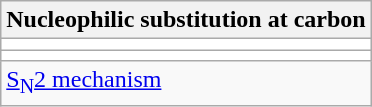<table align="center" class="wikitable">
<tr>
<th colspan="2">Nucleophilic substitution at carbon</th>
</tr>
<tr>
<td bgcolor="#FFFFFF"></td>
</tr>
<tr>
<td bgcolor="#FFFFFF"></td>
</tr>
<tr>
<td><a href='#'>S<sub>N</sub>2 mechanism</a></td>
</tr>
</table>
